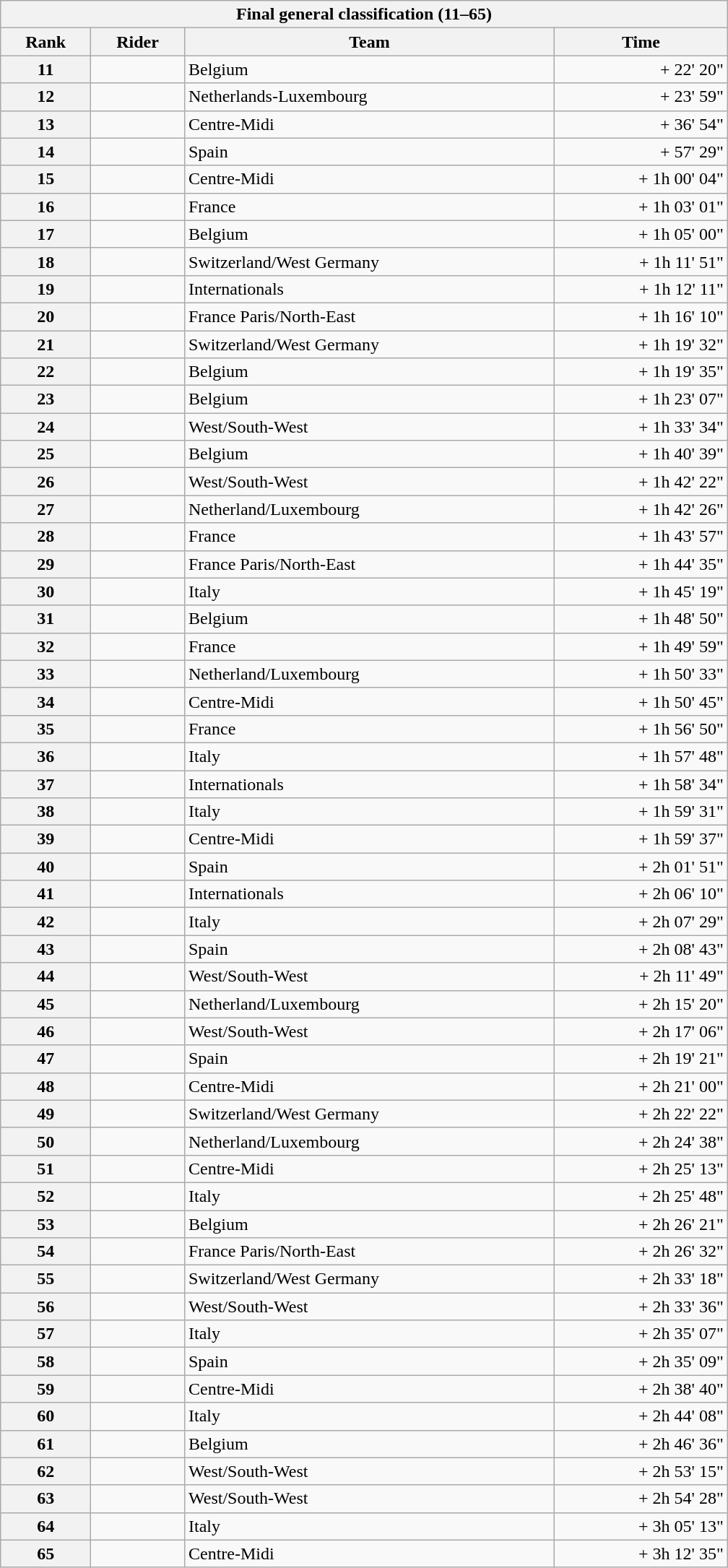<table class="collapsible collapsed wikitable" style="width:42em;margin-top:-1px;">
<tr>
<th scope="col" colspan="4">Final general classification (11–65)</th>
</tr>
<tr>
<th scope="col">Rank</th>
<th scope="col">Rider</th>
<th scope="col">Team</th>
<th scope="col">Time</th>
</tr>
<tr>
<th scope="row">11</th>
<td></td>
<td>Belgium</td>
<td style="text-align:right;">+ 22' 20"</td>
</tr>
<tr>
<th scope="row">12</th>
<td></td>
<td>Netherlands-Luxembourg</td>
<td style="text-align:right;">+ 23' 59"</td>
</tr>
<tr>
<th scope="row">13</th>
<td></td>
<td>Centre-Midi</td>
<td style="text-align:right;">+ 36' 54"</td>
</tr>
<tr>
<th scope="row">14</th>
<td></td>
<td>Spain</td>
<td style="text-align:right;">+ 57' 29"</td>
</tr>
<tr>
<th scope="row">15</th>
<td></td>
<td>Centre-Midi</td>
<td style="text-align:right;">+ 1h 00' 04"</td>
</tr>
<tr>
<th scope="row">16</th>
<td></td>
<td>France</td>
<td style="text-align:right;">+ 1h 03' 01"</td>
</tr>
<tr>
<th scope="row">17</th>
<td></td>
<td>Belgium</td>
<td style="text-align:right;">+ 1h 05' 00"</td>
</tr>
<tr>
<th scope="row">18</th>
<td></td>
<td>Switzerland/West Germany</td>
<td style="text-align:right;">+ 1h 11' 51"</td>
</tr>
<tr>
<th scope="row">19</th>
<td></td>
<td>Internationals</td>
<td style="text-align:right;">+ 1h 12' 11"</td>
</tr>
<tr>
<th scope="row">20</th>
<td></td>
<td>France Paris/North-East</td>
<td style="text-align:right;">+ 1h 16' 10"</td>
</tr>
<tr>
<th scope="row">21</th>
<td></td>
<td>Switzerland/West Germany</td>
<td style="text-align:right;">+ 1h 19' 32"</td>
</tr>
<tr>
<th scope="row">22</th>
<td></td>
<td>Belgium</td>
<td style="text-align:right;">+ 1h 19' 35"</td>
</tr>
<tr>
<th scope="row">23</th>
<td></td>
<td>Belgium</td>
<td style="text-align:right;">+ 1h 23' 07"</td>
</tr>
<tr>
<th scope="row">24</th>
<td></td>
<td>West/South-West</td>
<td style="text-align:right;">+ 1h 33' 34"</td>
</tr>
<tr>
<th scope="row">25</th>
<td></td>
<td>Belgium</td>
<td style="text-align:right;">+ 1h 40' 39"</td>
</tr>
<tr>
<th scope="row">26</th>
<td></td>
<td>West/South-West</td>
<td style="text-align:right;">+ 1h 42' 22"</td>
</tr>
<tr>
<th scope="row">27</th>
<td></td>
<td>Netherland/Luxembourg</td>
<td style="text-align:right;">+ 1h 42' 26"</td>
</tr>
<tr>
<th scope="row">28</th>
<td></td>
<td>France</td>
<td style="text-align:right;">+ 1h 43' 57"</td>
</tr>
<tr>
<th scope="row">29</th>
<td></td>
<td>France Paris/North-East</td>
<td style="text-align:right;">+ 1h 44' 35"</td>
</tr>
<tr>
<th scope="row">30</th>
<td></td>
<td>Italy</td>
<td style="text-align:right;">+ 1h 45' 19"</td>
</tr>
<tr>
<th scope="row">31</th>
<td></td>
<td>Belgium</td>
<td style="text-align:right;">+ 1h 48' 50"</td>
</tr>
<tr>
<th scope="row">32</th>
<td></td>
<td>France</td>
<td style="text-align:right;">+ 1h 49' 59"</td>
</tr>
<tr>
<th scope="row">33</th>
<td></td>
<td>Netherland/Luxembourg</td>
<td style="text-align:right;">+ 1h 50' 33"</td>
</tr>
<tr>
<th scope="row">34</th>
<td></td>
<td>Centre-Midi</td>
<td style="text-align:right;">+ 1h 50' 45"</td>
</tr>
<tr>
<th scope="row">35</th>
<td></td>
<td>France</td>
<td style="text-align:right;">+ 1h 56' 50"</td>
</tr>
<tr>
<th scope="row">36</th>
<td></td>
<td>Italy</td>
<td style="text-align:right;">+ 1h 57' 48"</td>
</tr>
<tr>
<th scope="row">37</th>
<td></td>
<td>Internationals</td>
<td style="text-align:right;">+ 1h 58' 34"</td>
</tr>
<tr>
<th scope="row">38</th>
<td></td>
<td>Italy</td>
<td style="text-align:right;">+ 1h 59' 31"</td>
</tr>
<tr>
<th scope="row">39</th>
<td></td>
<td>Centre-Midi</td>
<td style="text-align:right;">+ 1h 59' 37"</td>
</tr>
<tr>
<th scope="row">40</th>
<td></td>
<td>Spain</td>
<td style="text-align:right;">+ 2h 01' 51"</td>
</tr>
<tr>
<th scope="row">41</th>
<td></td>
<td>Internationals</td>
<td style="text-align:right;">+ 2h 06' 10"</td>
</tr>
<tr>
<th scope="row">42</th>
<td></td>
<td>Italy</td>
<td style="text-align:right;">+ 2h 07' 29"</td>
</tr>
<tr>
<th scope="row">43</th>
<td></td>
<td>Spain</td>
<td style="text-align:right;">+ 2h 08' 43"</td>
</tr>
<tr>
<th scope="row">44</th>
<td></td>
<td>West/South-West</td>
<td style="text-align:right;">+ 2h 11' 49"</td>
</tr>
<tr>
<th scope="row">45</th>
<td></td>
<td>Netherland/Luxembourg</td>
<td style="text-align:right;">+ 2h 15' 20"</td>
</tr>
<tr>
<th scope="row">46</th>
<td></td>
<td>West/South-West</td>
<td style="text-align:right;">+ 2h 17' 06"</td>
</tr>
<tr>
<th scope="row">47</th>
<td></td>
<td>Spain</td>
<td style="text-align:right;">+ 2h 19' 21"</td>
</tr>
<tr>
<th scope="row">48</th>
<td></td>
<td>Centre-Midi</td>
<td style="text-align:right;">+ 2h 21' 00"</td>
</tr>
<tr>
<th scope="row">49</th>
<td></td>
<td>Switzerland/West Germany</td>
<td style="text-align:right;">+ 2h 22' 22"</td>
</tr>
<tr>
<th scope="row">50</th>
<td></td>
<td>Netherland/Luxembourg</td>
<td style="text-align:right;">+ 2h 24' 38"</td>
</tr>
<tr>
<th scope="row">51</th>
<td></td>
<td>Centre-Midi</td>
<td style="text-align:right;">+ 2h 25' 13"</td>
</tr>
<tr>
<th scope="row">52</th>
<td></td>
<td>Italy</td>
<td style="text-align:right;">+ 2h 25' 48"</td>
</tr>
<tr>
<th scope="row">53</th>
<td></td>
<td>Belgium</td>
<td style="text-align:right;">+ 2h 26' 21"</td>
</tr>
<tr>
<th scope="row">54</th>
<td></td>
<td>France Paris/North-East</td>
<td style="text-align:right;">+ 2h 26' 32"</td>
</tr>
<tr>
<th scope="row">55</th>
<td></td>
<td>Switzerland/West Germany</td>
<td style="text-align:right;">+ 2h 33' 18"</td>
</tr>
<tr>
<th scope="row">56</th>
<td></td>
<td>West/South-West</td>
<td style="text-align:right;">+ 2h 33' 36"</td>
</tr>
<tr>
<th scope="row">57</th>
<td></td>
<td>Italy</td>
<td style="text-align:right;">+ 2h 35' 07"</td>
</tr>
<tr>
<th scope="row">58</th>
<td></td>
<td>Spain</td>
<td style="text-align:right;">+ 2h 35' 09"</td>
</tr>
<tr>
<th scope="row">59</th>
<td></td>
<td>Centre-Midi</td>
<td style="text-align:right;">+ 2h 38' 40"</td>
</tr>
<tr>
<th scope="row">60</th>
<td></td>
<td>Italy</td>
<td style="text-align:right;">+ 2h 44' 08"</td>
</tr>
<tr>
<th scope="row">61</th>
<td></td>
<td>Belgium</td>
<td style="text-align:right;">+ 2h 46' 36"</td>
</tr>
<tr>
<th scope="row">62</th>
<td></td>
<td>West/South-West</td>
<td style="text-align:right;">+ 2h 53' 15"</td>
</tr>
<tr>
<th scope="row">63</th>
<td></td>
<td>West/South-West</td>
<td style="text-align:right;">+ 2h 54' 28"</td>
</tr>
<tr>
<th scope="row">64</th>
<td></td>
<td>Italy</td>
<td style="text-align:right;">+ 3h 05' 13"</td>
</tr>
<tr>
<th scope="row">65</th>
<td></td>
<td>Centre-Midi</td>
<td style="text-align:right;">+ 3h 12' 35"</td>
</tr>
</table>
